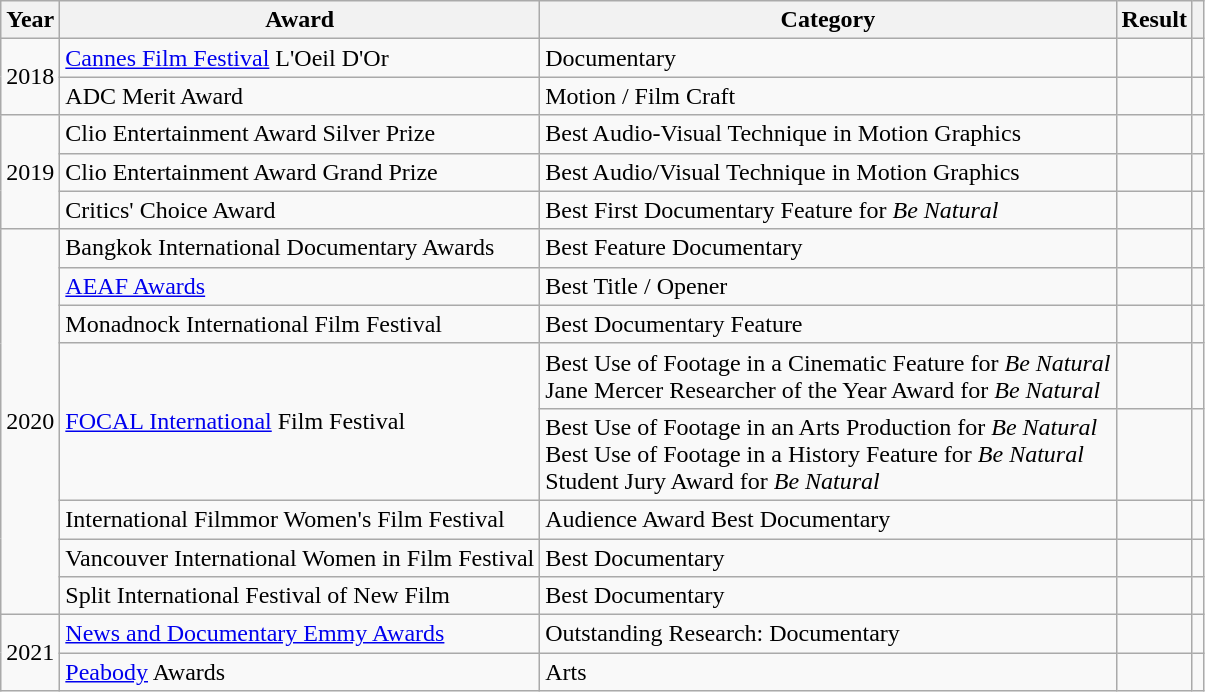<table class="wikitable sortable">
<tr>
<th>Year</th>
<th>Award</th>
<th>Category</th>
<th>Result</th>
<th></th>
</tr>
<tr>
<td rowspan="2">2018</td>
<td><a href='#'>Cannes Film Festival</a> L'Oeil D'Or</td>
<td>Documentary</td>
<td></td>
<td></td>
</tr>
<tr>
<td>ADC Merit Award</td>
<td>Motion / Film Craft</td>
<td></td>
<td></td>
</tr>
<tr>
<td rowspan="3">2019</td>
<td>Clio Entertainment Award Silver Prize</td>
<td>Best Audio-Visual Technique in Motion Graphics</td>
<td></td>
<td></td>
</tr>
<tr>
<td>Clio Entertainment Award Grand Prize</td>
<td>Best Audio/Visual Technique in Motion Graphics</td>
<td></td>
<td></td>
</tr>
<tr>
<td>Critics' Choice Award</td>
<td>Best First Documentary Feature for <em>Be Natural</em></td>
<td></td>
<td></td>
</tr>
<tr>
<td rowspan="8">2020</td>
<td>Bangkok International Documentary Awards</td>
<td>Best Feature Documentary</td>
<td></td>
<td></td>
</tr>
<tr>
<td><a href='#'>AEAF Awards</a></td>
<td>Best Title / Opener</td>
<td></td>
<td></td>
</tr>
<tr>
<td>Monadnock International Film Festival</td>
<td>Best Documentary Feature</td>
<td></td>
<td></td>
</tr>
<tr>
<td rowspan="2"><a href='#'>FOCAL International</a> Film Festival</td>
<td>Best Use of Footage in a Cinematic Feature for <em>Be Natural</em><br>Jane Mercer Researcher of the Year Award for <em>Be Natural</em></td>
<td></td>
<td></td>
</tr>
<tr>
<td>Best Use of Footage in an Arts Production for <em>Be Natural</em><br>Best Use of Footage in a History Feature for <em>Be Natural</em><br>Student Jury Award for <em>Be Natural</em></td>
<td></td>
<td></td>
</tr>
<tr>
<td>International Filmmor Women's Film Festival</td>
<td>Audience Award Best Documentary</td>
<td></td>
<td></td>
</tr>
<tr>
<td>Vancouver International Women in Film Festival</td>
<td>Best Documentary</td>
<td></td>
<td></td>
</tr>
<tr>
<td>Split International Festival of New Film</td>
<td>Best Documentary</td>
<td></td>
<td></td>
</tr>
<tr>
<td rowspan="2">2021</td>
<td><a href='#'>News and Documentary Emmy Awards</a></td>
<td>Outstanding Research: Documentary</td>
<td></td>
<td></td>
</tr>
<tr>
<td><a href='#'>Peabody</a> Awards</td>
<td>Arts</td>
<td></td>
<td></td>
</tr>
</table>
